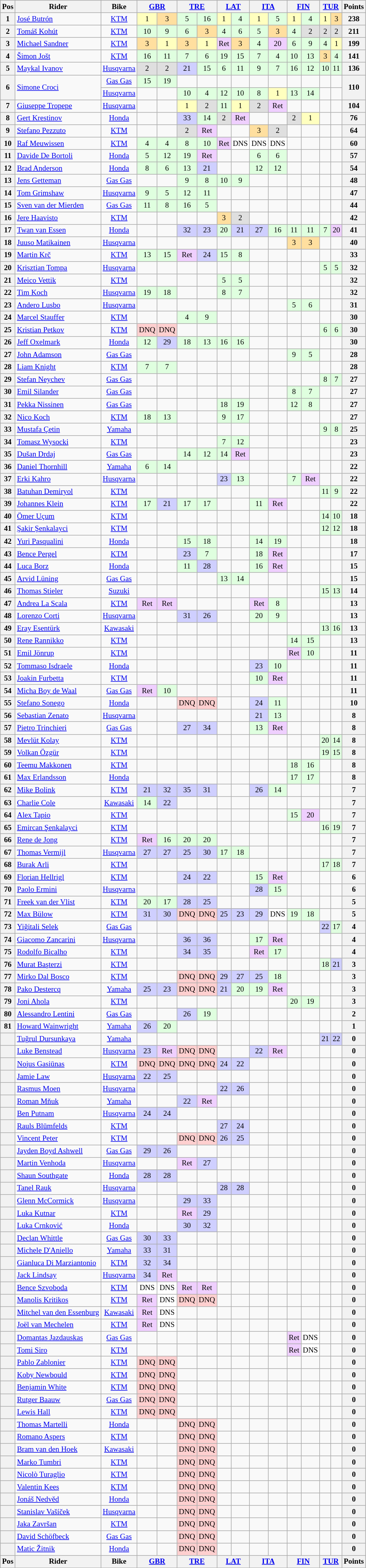<table class="wikitable" style="font-size: 80%; text-align:center">
<tr valign="top">
<th valign="middle">Pos</th>
<th valign="middle">Rider</th>
<th valign="middle">Bike</th>
<th colspan=2><a href='#'>GBR</a><br></th>
<th colspan=2><a href='#'>TRE</a><br></th>
<th colspan=2><a href='#'>LAT</a><br></th>
<th colspan=2><a href='#'>ITA</a><br></th>
<th colspan=2><a href='#'>FIN</a><br></th>
<th colspan=2><a href='#'>TUR</a><br></th>
<th valign="middle">Points</th>
</tr>
<tr>
<th>1</th>
<td align=left> <a href='#'>José Butrón</a></td>
<td><a href='#'>KTM</a></td>
<td style="background:#ffffbf;">1</td>
<td style="background:#ffdf9f;">3</td>
<td style="background:#dfffdf;">5</td>
<td style="background:#dfffdf;">16</td>
<td style="background:#ffffbf;">1</td>
<td style="background:#dfffdf;">4</td>
<td style="background:#ffffbf;">1</td>
<td style="background:#dfffdf;">5</td>
<td style="background:#ffffbf;">1</td>
<td style="background:#dfffdf;">4</td>
<td style="background:#ffffbf;">1</td>
<td style="background:#ffdf9f;">3</td>
<th>238</th>
</tr>
<tr>
<th>2</th>
<td align=left> <a href='#'>Tomáš Kohút</a></td>
<td><a href='#'>KTM</a></td>
<td style="background:#dfffdf;">10</td>
<td style="background:#dfffdf;">9</td>
<td style="background:#dfffdf;">6</td>
<td style="background:#ffdf9f;">3</td>
<td style="background:#dfffdf;">4</td>
<td style="background:#dfffdf;">6</td>
<td style="background:#dfffdf;">5</td>
<td style="background:#ffdf9f;">3</td>
<td style="background:#dfffdf;">4</td>
<td style="background:#dfdfdf;">2</td>
<td style="background:#dfdfdf;">2</td>
<td style="background:#dfdfdf;">2</td>
<th>211</th>
</tr>
<tr>
<th>3</th>
<td align=left> <a href='#'>Michael Sandner</a></td>
<td><a href='#'>KTM</a></td>
<td style="background:#ffdf9f;">3</td>
<td style="background:#ffffbf;">1</td>
<td style="background:#ffdf9f;">3</td>
<td style="background:#ffffbf;">1</td>
<td style="background:#efcfff;">Ret</td>
<td style="background:#ffdf9f;">3</td>
<td style="background:#dfffdf;">4</td>
<td style="background:#efcfff;">20</td>
<td style="background:#dfffdf;">6</td>
<td style="background:#dfffdf;">9</td>
<td style="background:#dfffdf;">4</td>
<td style="background:#ffffbf;">1</td>
<th>199</th>
</tr>
<tr>
<th>4</th>
<td align=left> <a href='#'>Šimon Jošt</a></td>
<td><a href='#'>KTM</a></td>
<td style="background:#dfffdf;">16</td>
<td style="background:#dfffdf;">11</td>
<td style="background:#dfffdf;">7</td>
<td style="background:#dfffdf;">6</td>
<td style="background:#dfffdf;">19</td>
<td style="background:#dfffdf;">15</td>
<td style="background:#dfffdf;">7</td>
<td style="background:#dfffdf;">4</td>
<td style="background:#dfffdf;">10</td>
<td style="background:#dfffdf;">13</td>
<td style="background:#ffdf9f;">3</td>
<td style="background:#dfffdf;">4</td>
<th>141</th>
</tr>
<tr>
<th>5</th>
<td align=left> <a href='#'>Maykal Ivanov</a></td>
<td><a href='#'>Husqvarna</a></td>
<td style="background:#dfdfdf;">2</td>
<td style="background:#dfdfdf;">2</td>
<td style="background:#cfcfff;">21</td>
<td style="background:#dfffdf;">15</td>
<td style="background:#dfffdf;">6</td>
<td style="background:#dfffdf;">11</td>
<td style="background:#dfffdf;">9</td>
<td style="background:#dfffdf;">7</td>
<td style="background:#dfffdf;">16</td>
<td style="background:#dfffdf;">12</td>
<td style="background:#dfffdf;">10</td>
<td style="background:#dfffdf;">11</td>
<th>136</th>
</tr>
<tr>
<th rowspan=2>6</th>
<td rowspan=2 align=left> <a href='#'>Simone Croci</a></td>
<td><a href='#'>Gas Gas</a></td>
<td style="background:#dfffdf;">15</td>
<td style="background:#dfffdf;">19</td>
<td></td>
<td></td>
<td></td>
<td></td>
<td></td>
<td></td>
<td></td>
<td></td>
<td></td>
<td></td>
<th rowspan=2>110</th>
</tr>
<tr>
<td><a href='#'>Husqvarna</a></td>
<td></td>
<td></td>
<td style="background:#dfffdf;">10</td>
<td style="background:#dfffdf;">4</td>
<td style="background:#dfffdf;">12</td>
<td style="background:#dfffdf;">10</td>
<td style="background:#dfffdf;">8</td>
<td style="background:#ffffbf;">1</td>
<td style="background:#dfffdf;">13</td>
<td style="background:#dfffdf;">14</td>
<td></td>
<td></td>
</tr>
<tr>
<th>7</th>
<td align=left> <a href='#'>Giuseppe Tropepe</a></td>
<td><a href='#'>Husqvarna</a></td>
<td></td>
<td></td>
<td style="background:#ffffbf;">1</td>
<td style="background:#dfdfdf;">2</td>
<td style="background:#dfffdf;">11</td>
<td style="background:#ffffbf;">1</td>
<td style="background:#dfdfdf;">2</td>
<td style="background:#efcfff;">Ret</td>
<td></td>
<td></td>
<td></td>
<td></td>
<th>104</th>
</tr>
<tr>
<th>8</th>
<td align=left> <a href='#'>Gert Krestinov</a></td>
<td><a href='#'>Honda</a></td>
<td></td>
<td></td>
<td style="background:#cfcfff;">33</td>
<td style="background:#dfffdf;">14</td>
<td style="background:#dfdfdf;">2</td>
<td style="background:#efcfff;">Ret</td>
<td></td>
<td></td>
<td style="background:#dfdfdf;">2</td>
<td style="background:#ffffbf;">1</td>
<td></td>
<td></td>
<th>76</th>
</tr>
<tr>
<th>9</th>
<td align=left> <a href='#'>Stefano Pezzuto</a></td>
<td><a href='#'>KTM</a></td>
<td></td>
<td></td>
<td style="background:#dfdfdf;">2</td>
<td style="background:#efcfff;">Ret</td>
<td></td>
<td></td>
<td style="background:#ffdf9f;">3</td>
<td style="background:#dfdfdf;">2</td>
<td></td>
<td></td>
<td></td>
<td></td>
<th>64</th>
</tr>
<tr>
<th>10</th>
<td align=left> <a href='#'>Raf Meuwissen</a></td>
<td><a href='#'>KTM</a></td>
<td style="background:#dfffdf;">4</td>
<td style="background:#dfffdf;">4</td>
<td style="background:#dfffdf;">8</td>
<td style="background:#dfffdf;">10</td>
<td style="background:#efcfff;">Ret</td>
<td style="background:#ffffff;">DNS</td>
<td style="background:#ffffff;">DNS</td>
<td style="background:#ffffff;">DNS</td>
<td></td>
<td></td>
<td></td>
<td></td>
<th>60</th>
</tr>
<tr>
<th>11</th>
<td align=left> <a href='#'>Davide De Bortoli</a></td>
<td><a href='#'>Honda</a></td>
<td style="background:#dfffdf;">5</td>
<td style="background:#dfffdf;">12</td>
<td style="background:#dfffdf;">19</td>
<td style="background:#efcfff;">Ret</td>
<td></td>
<td></td>
<td style="background:#dfffdf;">6</td>
<td style="background:#dfffdf;">6</td>
<td></td>
<td></td>
<td></td>
<td></td>
<th>57</th>
</tr>
<tr>
<th>12</th>
<td align=left> <a href='#'>Brad Anderson</a></td>
<td><a href='#'>Honda</a></td>
<td style="background:#dfffdf;">8</td>
<td style="background:#dfffdf;">6</td>
<td style="background:#dfffdf;">13</td>
<td style="background:#cfcfff;">21</td>
<td></td>
<td></td>
<td style="background:#dfffdf;">12</td>
<td style="background:#dfffdf;">12</td>
<td></td>
<td></td>
<td></td>
<td></td>
<th>54</th>
</tr>
<tr>
<th>13</th>
<td align=left> <a href='#'>Jens Getteman</a></td>
<td><a href='#'>Gas Gas</a></td>
<td></td>
<td></td>
<td style="background:#dfffdf;">9</td>
<td style="background:#dfffdf;">8</td>
<td style="background:#dfffdf;">10</td>
<td style="background:#dfffdf;">9</td>
<td></td>
<td></td>
<td></td>
<td></td>
<td></td>
<td></td>
<th>48</th>
</tr>
<tr>
<th>14</th>
<td align=left> <a href='#'>Tom Grimshaw</a></td>
<td><a href='#'>Husqvarna</a></td>
<td style="background:#dfffdf;">9</td>
<td style="background:#dfffdf;">5</td>
<td style="background:#dfffdf;">12</td>
<td style="background:#dfffdf;">11</td>
<td></td>
<td></td>
<td></td>
<td></td>
<td></td>
<td></td>
<td></td>
<td></td>
<th>47</th>
</tr>
<tr>
<th>15</th>
<td align=left> <a href='#'>Sven van der Mierden</a></td>
<td><a href='#'>Gas Gas</a></td>
<td style="background:#dfffdf;">11</td>
<td style="background:#dfffdf;">8</td>
<td style="background:#dfffdf;">16</td>
<td style="background:#dfffdf;">5</td>
<td></td>
<td></td>
<td></td>
<td></td>
<td></td>
<td></td>
<td></td>
<td></td>
<th>44</th>
</tr>
<tr>
<th>16</th>
<td align=left> <a href='#'>Jere Haavisto</a></td>
<td><a href='#'>KTM</a></td>
<td></td>
<td></td>
<td></td>
<td></td>
<td style="background:#ffdf9f;">3</td>
<td style="background:#dfdfdf;">2</td>
<td></td>
<td></td>
<td></td>
<td></td>
<td></td>
<td></td>
<th>42</th>
</tr>
<tr>
<th>17</th>
<td align=left> <a href='#'>Twan van Essen</a></td>
<td><a href='#'>Honda</a></td>
<td></td>
<td></td>
<td style="background:#cfcfff;">32</td>
<td style="background:#cfcfff;">23</td>
<td style="background:#dfffdf;">20</td>
<td style="background:#cfcfff;">21</td>
<td style="background:#cfcfff;">27</td>
<td style="background:#dfffdf;">16</td>
<td style="background:#dfffdf;">11</td>
<td style="background:#dfffdf;">11</td>
<td style="background:#dfffdf;">7</td>
<td style="background:#efcfff;">20</td>
<th>41</th>
</tr>
<tr>
<th>18</th>
<td align=left> <a href='#'>Juuso Matikainen</a></td>
<td><a href='#'>Husqvarna</a></td>
<td></td>
<td></td>
<td></td>
<td></td>
<td></td>
<td></td>
<td></td>
<td></td>
<td style="background:#ffdf9f;">3</td>
<td style="background:#ffdf9f;">3</td>
<td></td>
<td></td>
<th>40</th>
</tr>
<tr>
<th>19</th>
<td align=left> <a href='#'>Martin Krč</a></td>
<td><a href='#'>KTM</a></td>
<td style="background:#dfffdf;">13</td>
<td style="background:#dfffdf;">15</td>
<td style="background:#efcfff;">Ret</td>
<td style="background:#cfcfff;">24</td>
<td style="background:#dfffdf;">15</td>
<td style="background:#dfffdf;">8</td>
<td></td>
<td></td>
<td></td>
<td></td>
<td></td>
<td></td>
<th>33</th>
</tr>
<tr>
<th>20</th>
<td align=left> <a href='#'>Krisztian Tompa</a></td>
<td><a href='#'>Husqvarna</a></td>
<td></td>
<td></td>
<td></td>
<td></td>
<td></td>
<td></td>
<td></td>
<td></td>
<td></td>
<td></td>
<td style="background:#dfffdf;">5</td>
<td style="background:#dfffdf;">5</td>
<th>32</th>
</tr>
<tr>
<th>21</th>
<td align=left> <a href='#'>Meico Vettik</a></td>
<td><a href='#'>KTM</a></td>
<td></td>
<td></td>
<td></td>
<td></td>
<td style="background:#dfffdf;">5</td>
<td style="background:#dfffdf;">5</td>
<td></td>
<td></td>
<td></td>
<td></td>
<td></td>
<td></td>
<th>32</th>
</tr>
<tr>
<th>22</th>
<td align=left> <a href='#'>Tim Koch</a></td>
<td><a href='#'>Husqvarna</a></td>
<td style="background:#dfffdf;">19</td>
<td style="background:#dfffdf;">18</td>
<td></td>
<td></td>
<td style="background:#dfffdf;">8</td>
<td style="background:#dfffdf;">7</td>
<td></td>
<td></td>
<td></td>
<td></td>
<td></td>
<td></td>
<th>32</th>
</tr>
<tr>
<th>23</th>
<td align=left> <a href='#'>Andero Lusbo</a></td>
<td><a href='#'>Husqvarna</a></td>
<td></td>
<td></td>
<td></td>
<td></td>
<td></td>
<td></td>
<td></td>
<td></td>
<td style="background:#dfffdf;">5</td>
<td style="background:#dfffdf;">6</td>
<td></td>
<td></td>
<th>31</th>
</tr>
<tr>
<th>24</th>
<td align=left> <a href='#'>Marcel Stauffer</a></td>
<td><a href='#'>KTM</a></td>
<td></td>
<td></td>
<td style="background:#dfffdf;">4</td>
<td style="background:#dfffdf;">9</td>
<td></td>
<td></td>
<td></td>
<td></td>
<td></td>
<td></td>
<td></td>
<td></td>
<th>30</th>
</tr>
<tr>
<th>25</th>
<td align=left> <a href='#'>Kristian Petkov</a></td>
<td><a href='#'>KTM</a></td>
<td style="background:#ffcfcf;">DNQ</td>
<td style="background:#ffcfcf;">DNQ</td>
<td></td>
<td></td>
<td></td>
<td></td>
<td></td>
<td></td>
<td></td>
<td></td>
<td style="background:#dfffdf;">6</td>
<td style="background:#dfffdf;">6</td>
<th>30</th>
</tr>
<tr>
<th>26</th>
<td align=left> <a href='#'>Jeff Oxelmark</a></td>
<td><a href='#'>Honda</a></td>
<td style="background:#dfffdf;">12</td>
<td style="background:#cfcfff;">29</td>
<td style="background:#dfffdf;">18</td>
<td style="background:#dfffdf;">13</td>
<td style="background:#dfffdf;">16</td>
<td style="background:#dfffdf;">16</td>
<td></td>
<td></td>
<td></td>
<td></td>
<td></td>
<td></td>
<th>30</th>
</tr>
<tr>
<th>27</th>
<td align=left> <a href='#'>John Adamson</a></td>
<td><a href='#'>Gas Gas</a></td>
<td></td>
<td></td>
<td></td>
<td></td>
<td></td>
<td></td>
<td></td>
<td></td>
<td style="background:#dfffdf;">9</td>
<td style="background:#dfffdf;">5</td>
<td></td>
<td></td>
<th>28</th>
</tr>
<tr>
<th>28</th>
<td align=left> <a href='#'>Liam Knight</a></td>
<td><a href='#'>KTM</a></td>
<td style="background:#dfffdf;">7</td>
<td style="background:#dfffdf;">7</td>
<td></td>
<td></td>
<td></td>
<td></td>
<td></td>
<td></td>
<td></td>
<td></td>
<td></td>
<td></td>
<th>28</th>
</tr>
<tr>
<th>29</th>
<td align=left> <a href='#'>Stefan Neychev</a></td>
<td><a href='#'>Gas Gas</a></td>
<td></td>
<td></td>
<td></td>
<td></td>
<td></td>
<td></td>
<td></td>
<td></td>
<td></td>
<td></td>
<td style="background:#dfffdf;">8</td>
<td style="background:#dfffdf;">7</td>
<th>27</th>
</tr>
<tr>
<th>30</th>
<td align=left> <a href='#'>Emil Silander</a></td>
<td><a href='#'>Gas Gas</a></td>
<td></td>
<td></td>
<td></td>
<td></td>
<td></td>
<td></td>
<td></td>
<td></td>
<td style="background:#dfffdf;">8</td>
<td style="background:#dfffdf;">7</td>
<td></td>
<td></td>
<th>27</th>
</tr>
<tr>
<th>31</th>
<td align=left> <a href='#'>Pekka Nissinen</a></td>
<td><a href='#'>Gas Gas</a></td>
<td></td>
<td></td>
<td></td>
<td></td>
<td style="background:#dfffdf;">18</td>
<td style="background:#dfffdf;">19</td>
<td></td>
<td></td>
<td style="background:#dfffdf;">12</td>
<td style="background:#dfffdf;">8</td>
<td></td>
<td></td>
<th>27</th>
</tr>
<tr>
<th>32</th>
<td align=left> <a href='#'>Nico Koch</a></td>
<td><a href='#'>KTM</a></td>
<td style="background:#dfffdf;">18</td>
<td style="background:#dfffdf;">13</td>
<td></td>
<td></td>
<td style="background:#dfffdf;">9</td>
<td style="background:#dfffdf;">17</td>
<td></td>
<td></td>
<td></td>
<td></td>
<td></td>
<td></td>
<th>27</th>
</tr>
<tr>
<th>33</th>
<td align=left> <a href='#'>Mustafa Çetin</a></td>
<td><a href='#'>Yamaha</a></td>
<td></td>
<td></td>
<td></td>
<td></td>
<td></td>
<td></td>
<td></td>
<td></td>
<td></td>
<td></td>
<td style="background:#dfffdf;">9</td>
<td style="background:#dfffdf;">8</td>
<th>25</th>
</tr>
<tr>
<th>34</th>
<td align=left> <a href='#'>Tomasz Wysocki</a></td>
<td><a href='#'>KTM</a></td>
<td></td>
<td></td>
<td></td>
<td></td>
<td style="background:#dfffdf;">7</td>
<td style="background:#dfffdf;">12</td>
<td></td>
<td></td>
<td></td>
<td></td>
<td></td>
<td></td>
<th>23</th>
</tr>
<tr>
<th>35</th>
<td align=left> <a href='#'>Dušan Drdaj</a></td>
<td><a href='#'>Gas Gas</a></td>
<td></td>
<td></td>
<td style="background:#dfffdf;">14</td>
<td style="background:#dfffdf;">12</td>
<td style="background:#dfffdf;">14</td>
<td style="background:#efcfff;">Ret</td>
<td></td>
<td></td>
<td></td>
<td></td>
<td></td>
<td></td>
<th>23</th>
</tr>
<tr>
<th>36</th>
<td align=left> <a href='#'>Daniel Thornhill</a></td>
<td><a href='#'>Yamaha</a></td>
<td style="background:#dfffdf;">6</td>
<td style="background:#dfffdf;">14</td>
<td></td>
<td></td>
<td></td>
<td></td>
<td></td>
<td></td>
<td></td>
<td></td>
<td></td>
<td></td>
<th>22</th>
</tr>
<tr>
<th>37</th>
<td align=left> <a href='#'>Erki Kahro</a></td>
<td><a href='#'>Husqvarna</a></td>
<td></td>
<td></td>
<td></td>
<td></td>
<td style="background:#cfcfff;">23</td>
<td style="background:#dfffdf;">13</td>
<td></td>
<td></td>
<td style="background:#dfffdf;">7</td>
<td style="background:#efcfff;">Ret</td>
<td></td>
<td></td>
<th>22</th>
</tr>
<tr>
<th>38</th>
<td align=left> <a href='#'>Batuhan Demiryol</a></td>
<td><a href='#'>KTM</a></td>
<td></td>
<td></td>
<td></td>
<td></td>
<td></td>
<td></td>
<td></td>
<td></td>
<td></td>
<td></td>
<td style="background:#dfffdf;">11</td>
<td style="background:#dfffdf;">9</td>
<th>22</th>
</tr>
<tr>
<th>39</th>
<td align=left> <a href='#'>Johannes Klein</a></td>
<td><a href='#'>KTM</a></td>
<td style="background:#dfffdf;">17</td>
<td style="background:#cfcfff;">21</td>
<td style="background:#dfffdf;">17</td>
<td style="background:#dfffdf;">17</td>
<td></td>
<td></td>
<td style="background:#dfffdf;">11</td>
<td style="background:#efcfff;">Ret</td>
<td></td>
<td></td>
<td></td>
<td></td>
<th>22</th>
</tr>
<tr>
<th>40</th>
<td align=left> <a href='#'>Ömer Uçum</a></td>
<td><a href='#'>KTM</a></td>
<td></td>
<td></td>
<td></td>
<td></td>
<td></td>
<td></td>
<td></td>
<td></td>
<td></td>
<td></td>
<td style="background:#dfffdf;">14</td>
<td style="background:#dfffdf;">10</td>
<th>18</th>
</tr>
<tr>
<th>41</th>
<td align=left> <a href='#'>Şakir Şenkalayci</a></td>
<td><a href='#'>KTM</a></td>
<td></td>
<td></td>
<td></td>
<td></td>
<td></td>
<td></td>
<td></td>
<td></td>
<td></td>
<td></td>
<td style="background:#dfffdf;">12</td>
<td style="background:#dfffdf;">12</td>
<th>18</th>
</tr>
<tr>
<th>42</th>
<td align=left> <a href='#'>Yuri Pasqualini</a></td>
<td><a href='#'>Honda</a></td>
<td></td>
<td></td>
<td style="background:#dfffdf;">15</td>
<td style="background:#dfffdf;">18</td>
<td></td>
<td></td>
<td style="background:#dfffdf;">14</td>
<td style="background:#dfffdf;">19</td>
<td></td>
<td></td>
<td></td>
<td></td>
<th>18</th>
</tr>
<tr>
<th>43</th>
<td align=left> <a href='#'>Bence Pergel</a></td>
<td><a href='#'>KTM</a></td>
<td></td>
<td></td>
<td style="background:#cfcfff;">23</td>
<td style="background:#dfffdf;">7</td>
<td></td>
<td></td>
<td style="background:#dfffdf;">18</td>
<td style="background:#efcfff;">Ret</td>
<td></td>
<td></td>
<td></td>
<td></td>
<th>17</th>
</tr>
<tr>
<th>44</th>
<td align=left> <a href='#'>Luca Borz</a></td>
<td><a href='#'>Honda</a></td>
<td></td>
<td></td>
<td style="background:#dfffdf;">11</td>
<td style="background:#cfcfff;">28</td>
<td></td>
<td></td>
<td style="background:#dfffdf;">16</td>
<td style="background:#efcfff;">Ret</td>
<td></td>
<td></td>
<td></td>
<td></td>
<th>15</th>
</tr>
<tr>
<th>45</th>
<td align=left> <a href='#'>Arvid Lüning</a></td>
<td><a href='#'>Gas Gas</a></td>
<td></td>
<td></td>
<td></td>
<td></td>
<td style="background:#dfffdf;">13</td>
<td style="background:#dfffdf;">14</td>
<td></td>
<td></td>
<td></td>
<td></td>
<td></td>
<td></td>
<th>15</th>
</tr>
<tr>
<th>46</th>
<td align=left> <a href='#'>Thomas Stieler</a></td>
<td><a href='#'>Suzuki</a></td>
<td></td>
<td></td>
<td></td>
<td></td>
<td></td>
<td></td>
<td></td>
<td></td>
<td></td>
<td></td>
<td style="background:#dfffdf;">15</td>
<td style="background:#dfffdf;">13</td>
<th>14</th>
</tr>
<tr>
<th>47</th>
<td align=left> <a href='#'>Andrea La Scala</a></td>
<td><a href='#'>KTM</a></td>
<td style="background:#efcfff;">Ret</td>
<td style="background:#efcfff;">Ret</td>
<td></td>
<td></td>
<td></td>
<td></td>
<td style="background:#efcfff;">Ret</td>
<td style="background:#dfffdf;">8</td>
<td></td>
<td></td>
<td></td>
<td></td>
<th>13</th>
</tr>
<tr>
<th>48</th>
<td align=left> <a href='#'>Lorenzo Corti</a></td>
<td><a href='#'>Husqvarna</a></td>
<td></td>
<td></td>
<td style="background:#cfcfff;">31</td>
<td style="background:#cfcfff;">26</td>
<td></td>
<td></td>
<td style="background:#dfffdf;">20</td>
<td style="background:#dfffdf;">9</td>
<td></td>
<td></td>
<td></td>
<td></td>
<th>13</th>
</tr>
<tr>
<th>49</th>
<td align=left> <a href='#'>Eray Esentürk</a></td>
<td><a href='#'>Kawasaki</a></td>
<td></td>
<td></td>
<td></td>
<td></td>
<td></td>
<td></td>
<td></td>
<td></td>
<td></td>
<td></td>
<td style="background:#dfffdf;">13</td>
<td style="background:#dfffdf;">16</td>
<th>13</th>
</tr>
<tr>
<th>50</th>
<td align=left> <a href='#'>Rene Rannikko</a></td>
<td><a href='#'>KTM</a></td>
<td></td>
<td></td>
<td></td>
<td></td>
<td></td>
<td></td>
<td></td>
<td></td>
<td style="background:#dfffdf;">14</td>
<td style="background:#dfffdf;">15</td>
<td></td>
<td></td>
<th>13</th>
</tr>
<tr>
<th>51</th>
<td align=left> <a href='#'>Emil Jönrup</a></td>
<td><a href='#'>KTM</a></td>
<td></td>
<td></td>
<td></td>
<td></td>
<td></td>
<td></td>
<td></td>
<td></td>
<td style="background:#efcfff;">Ret</td>
<td style="background:#dfffdf;">10</td>
<td></td>
<td></td>
<th>11</th>
</tr>
<tr>
<th>52</th>
<td align=left> <a href='#'>Tommaso Isdraele</a></td>
<td><a href='#'>Honda</a></td>
<td></td>
<td></td>
<td></td>
<td></td>
<td></td>
<td></td>
<td style="background:#cfcfff;">23</td>
<td style="background:#dfffdf;">10</td>
<td></td>
<td></td>
<td></td>
<td></td>
<th>11</th>
</tr>
<tr>
<th>53</th>
<td align=left> <a href='#'>Joakin Furbetta</a></td>
<td><a href='#'>KTM</a></td>
<td></td>
<td></td>
<td></td>
<td></td>
<td></td>
<td></td>
<td style="background:#dfffdf;">10</td>
<td style="background:#efcfff;">Ret</td>
<td></td>
<td></td>
<td></td>
<td></td>
<th>11</th>
</tr>
<tr>
<th>54</th>
<td align=left> <a href='#'>Micha Boy de Waal</a></td>
<td><a href='#'>Gas Gas</a></td>
<td style="background:#efcfff;">Ret</td>
<td style="background:#dfffdf;">10</td>
<td></td>
<td></td>
<td></td>
<td></td>
<td></td>
<td></td>
<td></td>
<td></td>
<td></td>
<td></td>
<th>11</th>
</tr>
<tr>
<th>55</th>
<td align=left> <a href='#'>Stefano Sonego</a></td>
<td><a href='#'>Honda</a></td>
<td></td>
<td></td>
<td style="background:#ffcfcf;">DNQ</td>
<td style="background:#ffcfcf;">DNQ</td>
<td></td>
<td></td>
<td style="background:#cfcfff;">24</td>
<td style="background:#dfffdf;">11</td>
<td></td>
<td></td>
<td></td>
<td></td>
<th>10</th>
</tr>
<tr>
<th>56</th>
<td align=left> <a href='#'>Sebastian Zenato</a></td>
<td><a href='#'>Husqvarna</a></td>
<td></td>
<td></td>
<td></td>
<td></td>
<td></td>
<td></td>
<td style="background:#cfcfff;">21</td>
<td style="background:#dfffdf;">13</td>
<td></td>
<td></td>
<td></td>
<td></td>
<th>8</th>
</tr>
<tr>
<th>57</th>
<td align=left> <a href='#'>Pietro Trinchieri</a></td>
<td><a href='#'>Gas Gas</a></td>
<td></td>
<td></td>
<td style="background:#cfcfff;">27</td>
<td style="background:#cfcfff;">34</td>
<td></td>
<td></td>
<td style="background:#dfffdf;">13</td>
<td style="background:#efcfff;">Ret</td>
<td></td>
<td></td>
<td></td>
<td></td>
<th>8</th>
</tr>
<tr>
<th>58</th>
<td align=left> <a href='#'>Mevlüt Kolay</a></td>
<td><a href='#'>KTM</a></td>
<td></td>
<td></td>
<td></td>
<td></td>
<td></td>
<td></td>
<td></td>
<td></td>
<td></td>
<td></td>
<td style="background:#dfffdf;">20</td>
<td style="background:#dfffdf;">14</td>
<th>8</th>
</tr>
<tr>
<th>59</th>
<td align=left> <a href='#'>Volkan Özgür</a></td>
<td><a href='#'>KTM</a></td>
<td></td>
<td></td>
<td></td>
<td></td>
<td></td>
<td></td>
<td></td>
<td></td>
<td></td>
<td></td>
<td style="background:#dfffdf;">19</td>
<td style="background:#dfffdf;">15</td>
<th>8</th>
</tr>
<tr>
<th>60</th>
<td align=left> <a href='#'>Teemu Makkonen</a></td>
<td><a href='#'>KTM</a></td>
<td></td>
<td></td>
<td></td>
<td></td>
<td></td>
<td></td>
<td></td>
<td></td>
<td style="background:#dfffdf;">18</td>
<td style="background:#dfffdf;">16</td>
<td></td>
<td></td>
<th>8</th>
</tr>
<tr>
<th>61</th>
<td align=left> <a href='#'>Max Erlandsson</a></td>
<td><a href='#'>Honda</a></td>
<td></td>
<td></td>
<td></td>
<td></td>
<td></td>
<td></td>
<td></td>
<td></td>
<td style="background:#dfffdf;">17</td>
<td style="background:#dfffdf;">17</td>
<td></td>
<td></td>
<th>8</th>
</tr>
<tr>
<th>62</th>
<td align=left> <a href='#'>Mike Bolink</a></td>
<td><a href='#'>KTM</a></td>
<td style="background:#cfcfff;">21</td>
<td style="background:#cfcfff;">32</td>
<td style="background:#cfcfff;">35</td>
<td style="background:#cfcfff;">31</td>
<td></td>
<td></td>
<td style="background:#cfcfff;">26</td>
<td style="background:#dfffdf;">14</td>
<td></td>
<td></td>
<td></td>
<td></td>
<th>7</th>
</tr>
<tr>
<th>63</th>
<td align=left> <a href='#'>Charlie Cole</a></td>
<td><a href='#'>Kawasaki</a></td>
<td style="background:#dfffdf;">14</td>
<td style="background:#cfcfff;">22</td>
<td></td>
<td></td>
<td></td>
<td></td>
<td></td>
<td></td>
<td></td>
<td></td>
<td></td>
<td></td>
<th>7</th>
</tr>
<tr>
<th>64</th>
<td align=left> <a href='#'>Alex Tapio</a></td>
<td><a href='#'>KTM</a></td>
<td></td>
<td></td>
<td></td>
<td></td>
<td></td>
<td></td>
<td></td>
<td></td>
<td style="background:#dfffdf;">15</td>
<td style="background:#efcfff;">20</td>
<td></td>
<td></td>
<th>7</th>
</tr>
<tr>
<th>65</th>
<td align=left> <a href='#'>Emircan Şenkalayci</a></td>
<td><a href='#'>KTM</a></td>
<td></td>
<td></td>
<td></td>
<td></td>
<td></td>
<td></td>
<td></td>
<td></td>
<td></td>
<td></td>
<td style="background:#dfffdf;">16</td>
<td style="background:#dfffdf;">19</td>
<th>7</th>
</tr>
<tr>
<th>66</th>
<td align=left> <a href='#'>Rene de Jong</a></td>
<td><a href='#'>KTM</a></td>
<td style="background:#efcfff;">Ret</td>
<td style="background:#dfffdf;">16</td>
<td style="background:#dfffdf;">20</td>
<td style="background:#dfffdf;">20</td>
<td></td>
<td></td>
<td></td>
<td></td>
<td></td>
<td></td>
<td></td>
<td></td>
<th>7</th>
</tr>
<tr>
<th>67</th>
<td align=left> <a href='#'>Thomas Vermijl</a></td>
<td><a href='#'>Husqvarna</a></td>
<td style="background:#cfcfff;">27</td>
<td style="background:#cfcfff;">27</td>
<td style="background:#cfcfff;">25</td>
<td style="background:#cfcfff;">30</td>
<td style="background:#dfffdf;">17</td>
<td style="background:#dfffdf;">18</td>
<td></td>
<td></td>
<td></td>
<td></td>
<td></td>
<td></td>
<th>7</th>
</tr>
<tr>
<th>68</th>
<td align=left> <a href='#'>Burak Arli</a></td>
<td><a href='#'>KTM</a></td>
<td></td>
<td></td>
<td></td>
<td></td>
<td></td>
<td></td>
<td></td>
<td></td>
<td></td>
<td></td>
<td style="background:#dfffdf;">17</td>
<td style="background:#dfffdf;">18</td>
<th>7</th>
</tr>
<tr>
<th>69</th>
<td align=left> <a href='#'>Florian Hellrigl</a></td>
<td><a href='#'>KTM</a></td>
<td></td>
<td></td>
<td style="background:#cfcfff;">24</td>
<td style="background:#cfcfff;">22</td>
<td></td>
<td></td>
<td style="background:#dfffdf;">15</td>
<td style="background:#efcfff;">Ret</td>
<td></td>
<td></td>
<td></td>
<td></td>
<th>6</th>
</tr>
<tr>
<th>70</th>
<td align=left> <a href='#'>Paolo Ermini</a></td>
<td><a href='#'>Husqvarna</a></td>
<td></td>
<td></td>
<td></td>
<td></td>
<td></td>
<td></td>
<td style="background:#cfcfff;">28</td>
<td style="background:#dfffdf;">15</td>
<td></td>
<td></td>
<td></td>
<td></td>
<th>6</th>
</tr>
<tr>
<th>71</th>
<td align=left> <a href='#'>Freek van der Vlist</a></td>
<td><a href='#'>KTM</a></td>
<td style="background:#dfffdf;">20</td>
<td style="background:#dfffdf;">17</td>
<td style="background:#cfcfff;">28</td>
<td style="background:#cfcfff;">25</td>
<td></td>
<td></td>
<td></td>
<td></td>
<td></td>
<td></td>
<td></td>
<td></td>
<th>5</th>
</tr>
<tr>
<th>72</th>
<td align=left> <a href='#'>Max Bülow</a></td>
<td><a href='#'>KTM</a></td>
<td style="background:#cfcfff;">31</td>
<td style="background:#cfcfff;">30</td>
<td style="background:#ffcfcf;">DNQ</td>
<td style="background:#ffcfcf;">DNQ</td>
<td style="background:#cfcfff;">25</td>
<td style="background:#cfcfff;">23</td>
<td style="background:#cfcfff;">29</td>
<td style="background:#ffffff;">DNS</td>
<td style="background:#dfffdf;">19</td>
<td style="background:#dfffdf;">18</td>
<td></td>
<td></td>
<th>5</th>
</tr>
<tr>
<th>73</th>
<td align=left> <a href='#'>Yiğitali Selek</a></td>
<td><a href='#'>Gas Gas</a></td>
<td></td>
<td></td>
<td></td>
<td></td>
<td></td>
<td></td>
<td></td>
<td></td>
<td></td>
<td></td>
<td style="background:#cfcfff;">22</td>
<td style="background:#dfffdf;">17</td>
<th>4</th>
</tr>
<tr>
<th>74</th>
<td align=left> <a href='#'>Giacomo Zancarini</a></td>
<td><a href='#'>Husqvarna</a></td>
<td></td>
<td></td>
<td style="background:#cfcfff;">36</td>
<td style="background:#cfcfff;">36</td>
<td></td>
<td></td>
<td style="background:#dfffdf;">17</td>
<td style="background:#efcfff;">Ret</td>
<td></td>
<td></td>
<td></td>
<td></td>
<th>4</th>
</tr>
<tr>
<th>75</th>
<td align=left> <a href='#'>Rodolfo Bicalho</a></td>
<td><a href='#'>KTM</a></td>
<td></td>
<td></td>
<td style="background:#cfcfff;">34</td>
<td style="background:#cfcfff;">35</td>
<td></td>
<td></td>
<td style="background:#efcfff;">Ret</td>
<td style="background:#dfffdf;">17</td>
<td></td>
<td></td>
<td></td>
<td></td>
<th>4</th>
</tr>
<tr>
<th>76</th>
<td align=left> <a href='#'>Murat Başterzi</a></td>
<td><a href='#'>KTM</a></td>
<td></td>
<td></td>
<td></td>
<td></td>
<td></td>
<td></td>
<td></td>
<td></td>
<td></td>
<td></td>
<td style="background:#dfffdf;">18</td>
<td style="background:#cfcfff;">21</td>
<th>3</th>
</tr>
<tr>
<th>77</th>
<td align=left> <a href='#'>Mirko Dal Bosco</a></td>
<td><a href='#'>KTM</a></td>
<td></td>
<td></td>
<td style="background:#ffcfcf;">DNQ</td>
<td style="background:#ffcfcf;">DNQ</td>
<td style="background:#cfcfff;">29</td>
<td style="background:#cfcfff;">27</td>
<td style="background:#cfcfff;">25</td>
<td style="background:#dfffdf;">18</td>
<td></td>
<td></td>
<td></td>
<td></td>
<th>3</th>
</tr>
<tr>
<th>78</th>
<td align=left> <a href='#'>Pako Destercq</a></td>
<td><a href='#'>Yamaha</a></td>
<td style="background:#cfcfff;">25</td>
<td style="background:#cfcfff;">23</td>
<td style="background:#ffcfcf;">DNQ</td>
<td style="background:#ffcfcf;">DNQ</td>
<td style="background:#cfcfff;">21</td>
<td style="background:#dfffdf;">20</td>
<td style="background:#dfffdf;">19</td>
<td style="background:#efcfff;">Ret</td>
<td></td>
<td></td>
<td></td>
<td></td>
<th>3</th>
</tr>
<tr>
<th>79</th>
<td align=left> <a href='#'>Joni Ahola</a></td>
<td><a href='#'>KTM</a></td>
<td></td>
<td></td>
<td></td>
<td></td>
<td></td>
<td></td>
<td></td>
<td></td>
<td style="background:#dfffdf;">20</td>
<td style="background:#dfffdf;">19</td>
<td></td>
<td></td>
<th>3</th>
</tr>
<tr>
<th>80</th>
<td align=left> <a href='#'>Alessandro Lentini</a></td>
<td><a href='#'>Gas Gas</a></td>
<td></td>
<td></td>
<td style="background:#cfcfff;">26</td>
<td style="background:#dfffdf;">19</td>
<td></td>
<td></td>
<td></td>
<td></td>
<td></td>
<td></td>
<td></td>
<td></td>
<th>2</th>
</tr>
<tr>
<th>81</th>
<td align=left> <a href='#'>Howard Wainwright</a></td>
<td><a href='#'>Yamaha</a></td>
<td style="background:#cfcfff;">26</td>
<td style="background:#dfffdf;">20</td>
<td></td>
<td></td>
<td></td>
<td></td>
<td></td>
<td></td>
<td></td>
<td></td>
<td></td>
<td></td>
<th>1</th>
</tr>
<tr>
<th></th>
<td align=left> <a href='#'>Tuğrul Dursunkaya</a></td>
<td><a href='#'>Yamaha</a></td>
<td></td>
<td></td>
<td></td>
<td></td>
<td></td>
<td></td>
<td></td>
<td></td>
<td></td>
<td></td>
<td style="background:#cfcfff;">21</td>
<td style="background:#cfcfff;">22</td>
<th>0</th>
</tr>
<tr>
<th></th>
<td align=left> <a href='#'>Luke Benstead</a></td>
<td><a href='#'>Husqvarna</a></td>
<td style="background:#cfcfff;">23</td>
<td style="background:#efcfff;">Ret</td>
<td style="background:#ffcfcf;">DNQ</td>
<td style="background:#ffcfcf;">DNQ</td>
<td></td>
<td></td>
<td style="background:#cfcfff;">22</td>
<td style="background:#efcfff;">Ret</td>
<td></td>
<td></td>
<td></td>
<td></td>
<th>0</th>
</tr>
<tr>
<th></th>
<td align=left> <a href='#'>Nojus Gasiūnas</a></td>
<td><a href='#'>KTM</a></td>
<td style="background:#ffcfcf;">DNQ</td>
<td style="background:#ffcfcf;">DNQ</td>
<td style="background:#ffcfcf;">DNQ</td>
<td style="background:#ffcfcf;">DNQ</td>
<td style="background:#cfcfff;">24</td>
<td style="background:#cfcfff;">22</td>
<td></td>
<td></td>
<td></td>
<td></td>
<td></td>
<td></td>
<th>0</th>
</tr>
<tr>
<th></th>
<td align=left> <a href='#'>Jamie Law</a></td>
<td><a href='#'>Husqvarna</a></td>
<td style="background:#cfcfff;">22</td>
<td style="background:#cfcfff;">25</td>
<td></td>
<td></td>
<td></td>
<td></td>
<td></td>
<td></td>
<td></td>
<td></td>
<td></td>
<td></td>
<th>0</th>
</tr>
<tr>
<th></th>
<td align=left> <a href='#'>Rasmus Moen</a></td>
<td><a href='#'>Husqvarna</a></td>
<td></td>
<td></td>
<td></td>
<td></td>
<td style="background:#cfcfff;">22</td>
<td style="background:#cfcfff;">26</td>
<td></td>
<td></td>
<td></td>
<td></td>
<td></td>
<td></td>
<th>0</th>
</tr>
<tr>
<th></th>
<td align=left> <a href='#'>Roman Mňuk</a></td>
<td><a href='#'>Yamaha</a></td>
<td></td>
<td></td>
<td style="background:#cfcfff;">22</td>
<td style="background:#efcfff;">Ret</td>
<td></td>
<td></td>
<td></td>
<td></td>
<td></td>
<td></td>
<td></td>
<td></td>
<th>0</th>
</tr>
<tr>
<th></th>
<td align=left> <a href='#'>Ben Putnam</a></td>
<td><a href='#'>Husqvarna</a></td>
<td style="background:#cfcfff;">24</td>
<td style="background:#cfcfff;">24</td>
<td></td>
<td></td>
<td></td>
<td></td>
<td></td>
<td></td>
<td></td>
<td></td>
<td></td>
<td></td>
<th>0</th>
</tr>
<tr>
<th></th>
<td align=left> <a href='#'>Rauls Blūmfelds</a></td>
<td><a href='#'>KTM</a></td>
<td></td>
<td></td>
<td></td>
<td></td>
<td style="background:#cfcfff;">27</td>
<td style="background:#cfcfff;">24</td>
<td></td>
<td></td>
<td></td>
<td></td>
<td></td>
<td></td>
<th>0</th>
</tr>
<tr>
<th></th>
<td align=left> <a href='#'>Vincent Peter</a></td>
<td><a href='#'>KTM</a></td>
<td></td>
<td></td>
<td style="background:#ffcfcf;">DNQ</td>
<td style="background:#ffcfcf;">DNQ</td>
<td style="background:#cfcfff;">26</td>
<td style="background:#cfcfff;">25</td>
<td></td>
<td></td>
<td></td>
<td></td>
<td></td>
<td></td>
<th>0</th>
</tr>
<tr>
<th></th>
<td align=left> <a href='#'>Jayden Boyd Ashwell</a></td>
<td><a href='#'>Gas Gas</a></td>
<td style="background:#cfcfff;">29</td>
<td style="background:#cfcfff;">26</td>
<td></td>
<td></td>
<td></td>
<td></td>
<td></td>
<td></td>
<td></td>
<td></td>
<td></td>
<td></td>
<th>0</th>
</tr>
<tr>
<th></th>
<td align=left> <a href='#'>Martin Venhoda</a></td>
<td><a href='#'>Husqvarna</a></td>
<td></td>
<td></td>
<td style="background:#efcfff;">Ret</td>
<td style="background:#cfcfff;">27</td>
<td></td>
<td></td>
<td></td>
<td></td>
<td></td>
<td></td>
<td></td>
<td></td>
<th>0</th>
</tr>
<tr>
<th></th>
<td align=left> <a href='#'>Shaun Southgate</a></td>
<td><a href='#'>Honda</a></td>
<td style="background:#cfcfff;">28</td>
<td style="background:#cfcfff;">28</td>
<td></td>
<td></td>
<td></td>
<td></td>
<td></td>
<td></td>
<td></td>
<td></td>
<td></td>
<td></td>
<th>0</th>
</tr>
<tr>
<th></th>
<td align=left> <a href='#'>Tanel Rauk</a></td>
<td><a href='#'>Husqvarna</a></td>
<td></td>
<td></td>
<td></td>
<td></td>
<td style="background:#cfcfff;">28</td>
<td style="background:#cfcfff;">28</td>
<td></td>
<td></td>
<td></td>
<td></td>
<td></td>
<td></td>
<th>0</th>
</tr>
<tr>
<th></th>
<td align=left> <a href='#'>Glenn McCormick</a></td>
<td><a href='#'>Husqvarna</a></td>
<td></td>
<td></td>
<td style="background:#cfcfff;">29</td>
<td style="background:#cfcfff;">33</td>
<td></td>
<td></td>
<td></td>
<td></td>
<td></td>
<td></td>
<td></td>
<td></td>
<th>0</th>
</tr>
<tr>
<th></th>
<td align=left> <a href='#'>Luka Kutnar</a></td>
<td><a href='#'>KTM</a></td>
<td></td>
<td></td>
<td style="background:#efcfff;">Ret</td>
<td style="background:#cfcfff;">29</td>
<td></td>
<td></td>
<td></td>
<td></td>
<td></td>
<td></td>
<td></td>
<td></td>
<th>0</th>
</tr>
<tr>
<th></th>
<td align=left> <a href='#'>Luka Crnković</a></td>
<td><a href='#'>Honda</a></td>
<td></td>
<td></td>
<td style="background:#cfcfff;">30</td>
<td style="background:#cfcfff;">32</td>
<td></td>
<td></td>
<td></td>
<td></td>
<td></td>
<td></td>
<td></td>
<td></td>
<th>0</th>
</tr>
<tr>
<th></th>
<td align=left> <a href='#'>Declan Whittle</a></td>
<td><a href='#'>Gas Gas</a></td>
<td style="background:#cfcfff;">30</td>
<td style="background:#cfcfff;">33</td>
<td></td>
<td></td>
<td></td>
<td></td>
<td></td>
<td></td>
<td></td>
<td></td>
<td></td>
<td></td>
<th>0</th>
</tr>
<tr>
<th></th>
<td align=left> <a href='#'>Michele D'Aniello</a></td>
<td><a href='#'>Yamaha</a></td>
<td style="background:#cfcfff;">33</td>
<td style="background:#cfcfff;">31</td>
<td></td>
<td></td>
<td></td>
<td></td>
<td></td>
<td></td>
<td></td>
<td></td>
<td></td>
<td></td>
<th>0</th>
</tr>
<tr>
<th></th>
<td align=left> <a href='#'>Gianluca Di Marziantonio</a></td>
<td><a href='#'>KTM</a></td>
<td style="background:#cfcfff;">32</td>
<td style="background:#cfcfff;">34</td>
<td></td>
<td></td>
<td></td>
<td></td>
<td></td>
<td></td>
<td></td>
<td></td>
<td></td>
<td></td>
<th>0</th>
</tr>
<tr>
<th></th>
<td align=left> <a href='#'>Jack Lindsay</a></td>
<td><a href='#'>Husqvarna</a></td>
<td style="background:#cfcfff;">34</td>
<td style="background:#efcfff;">Ret</td>
<td></td>
<td></td>
<td></td>
<td></td>
<td></td>
<td></td>
<td></td>
<td></td>
<td></td>
<td></td>
<th>0</th>
</tr>
<tr>
<th></th>
<td align=left> <a href='#'>Bence Szvoboda</a></td>
<td><a href='#'>KTM</a></td>
<td style="background:#ffffff;">DNS</td>
<td style="background:#ffffff;">DNS</td>
<td style="background:#efcfff;">Ret</td>
<td style="background:#efcfff;">Ret</td>
<td></td>
<td></td>
<td></td>
<td></td>
<td></td>
<td></td>
<td></td>
<td></td>
<th>0</th>
</tr>
<tr>
<th></th>
<td align=left> <a href='#'>Manolis Kritikos</a></td>
<td><a href='#'>KTM</a></td>
<td style="background:#efcfff;">Ret</td>
<td style="background:#ffffff;">DNS</td>
<td style="background:#ffcfcf;">DNQ</td>
<td style="background:#ffcfcf;">DNQ</td>
<td></td>
<td></td>
<td></td>
<td></td>
<td></td>
<td></td>
<td></td>
<td></td>
<th>0</th>
</tr>
<tr>
<th></th>
<td align=left> <a href='#'>Mitchel van den Essenburg</a></td>
<td><a href='#'>Kawasaki</a></td>
<td style="background:#efcfff;">Ret</td>
<td style="background:#ffffff;">DNS</td>
<td></td>
<td></td>
<td></td>
<td></td>
<td></td>
<td></td>
<td></td>
<td></td>
<td></td>
<td></td>
<th>0</th>
</tr>
<tr>
<th></th>
<td align=left> <a href='#'>Joël van Mechelen</a></td>
<td><a href='#'>KTM</a></td>
<td style="background:#efcfff;">Ret</td>
<td style="background:#ffffff;">DNS</td>
<td></td>
<td></td>
<td></td>
<td></td>
<td></td>
<td></td>
<td></td>
<td></td>
<td></td>
<td></td>
<th>0</th>
</tr>
<tr>
<th></th>
<td align=left> <a href='#'>Domantas Jazdauskas</a></td>
<td><a href='#'>Gas Gas</a></td>
<td></td>
<td></td>
<td></td>
<td></td>
<td></td>
<td></td>
<td></td>
<td></td>
<td style="background:#efcfff;">Ret</td>
<td style="background:#ffffff;">DNS</td>
<td></td>
<td></td>
<th>0</th>
</tr>
<tr>
<th></th>
<td align=left> <a href='#'>Tomi Siro</a></td>
<td><a href='#'>KTM</a></td>
<td></td>
<td></td>
<td></td>
<td></td>
<td></td>
<td></td>
<td></td>
<td></td>
<td style="background:#efcfff;">Ret</td>
<td style="background:#ffffff;">DNS</td>
<td></td>
<td></td>
<th>0</th>
</tr>
<tr>
<th></th>
<td align=left> <a href='#'>Pablo Zablonier</a></td>
<td><a href='#'>KTM</a></td>
<td style="background:#ffcfcf;">DNQ</td>
<td style="background:#ffcfcf;">DNQ</td>
<td></td>
<td></td>
<td></td>
<td></td>
<td></td>
<td></td>
<td></td>
<td></td>
<td></td>
<td></td>
<th>0</th>
</tr>
<tr>
<th></th>
<td align=left> <a href='#'>Koby Newbould</a></td>
<td><a href='#'>KTM</a></td>
<td style="background:#ffcfcf;">DNQ</td>
<td style="background:#ffcfcf;">DNQ</td>
<td></td>
<td></td>
<td></td>
<td></td>
<td></td>
<td></td>
<td></td>
<td></td>
<td></td>
<td></td>
<th>0</th>
</tr>
<tr>
<th></th>
<td align=left> <a href='#'>Benjamin White</a></td>
<td><a href='#'>KTM</a></td>
<td style="background:#ffcfcf;">DNQ</td>
<td style="background:#ffcfcf;">DNQ</td>
<td></td>
<td></td>
<td></td>
<td></td>
<td></td>
<td></td>
<td></td>
<td></td>
<td></td>
<td></td>
<th>0</th>
</tr>
<tr>
<th></th>
<td align=left> <a href='#'>Rutger Baauw</a></td>
<td><a href='#'>Gas Gas</a></td>
<td style="background:#ffcfcf;">DNQ</td>
<td style="background:#ffcfcf;">DNQ</td>
<td></td>
<td></td>
<td></td>
<td></td>
<td></td>
<td></td>
<td></td>
<td></td>
<td></td>
<td></td>
<th>0</th>
</tr>
<tr>
<th></th>
<td align=left> <a href='#'>Lewis Hall</a></td>
<td><a href='#'>KTM</a></td>
<td style="background:#ffcfcf;">DNQ</td>
<td style="background:#ffcfcf;">DNQ</td>
<td></td>
<td></td>
<td></td>
<td></td>
<td></td>
<td></td>
<td></td>
<td></td>
<td></td>
<td></td>
<th>0</th>
</tr>
<tr>
<th></th>
<td align=left> <a href='#'>Thomas Martelli</a></td>
<td><a href='#'>Honda</a></td>
<td></td>
<td></td>
<td style="background:#ffcfcf;">DNQ</td>
<td style="background:#ffcfcf;">DNQ</td>
<td></td>
<td></td>
<td></td>
<td></td>
<td></td>
<td></td>
<td></td>
<td></td>
<th>0</th>
</tr>
<tr>
<th></th>
<td align=left> <a href='#'>Romano Aspers</a></td>
<td><a href='#'>KTM</a></td>
<td></td>
<td></td>
<td style="background:#ffcfcf;">DNQ</td>
<td style="background:#ffcfcf;">DNQ</td>
<td></td>
<td></td>
<td></td>
<td></td>
<td></td>
<td></td>
<td></td>
<td></td>
<th>0</th>
</tr>
<tr>
<th></th>
<td align=left> <a href='#'>Bram van den Hoek</a></td>
<td><a href='#'>Kawasaki</a></td>
<td></td>
<td></td>
<td style="background:#ffcfcf;">DNQ</td>
<td style="background:#ffcfcf;">DNQ</td>
<td></td>
<td></td>
<td></td>
<td></td>
<td></td>
<td></td>
<td></td>
<td></td>
<th>0</th>
</tr>
<tr>
<th></th>
<td align=left> <a href='#'>Marko Tumbri</a></td>
<td><a href='#'>KTM</a></td>
<td></td>
<td></td>
<td style="background:#ffcfcf;">DNQ</td>
<td style="background:#ffcfcf;">DNQ</td>
<td></td>
<td></td>
<td></td>
<td></td>
<td></td>
<td></td>
<td></td>
<td></td>
<th>0</th>
</tr>
<tr>
<th></th>
<td align=left> <a href='#'>Nicolò Turaglio</a></td>
<td><a href='#'>KTM</a></td>
<td></td>
<td></td>
<td style="background:#ffcfcf;">DNQ</td>
<td style="background:#ffcfcf;">DNQ</td>
<td></td>
<td></td>
<td></td>
<td></td>
<td></td>
<td></td>
<td></td>
<td></td>
<th>0</th>
</tr>
<tr>
<th></th>
<td align=left> <a href='#'>Valentin Kees</a></td>
<td><a href='#'>KTM</a></td>
<td></td>
<td></td>
<td style="background:#ffcfcf;">DNQ</td>
<td style="background:#ffcfcf;">DNQ</td>
<td></td>
<td></td>
<td></td>
<td></td>
<td></td>
<td></td>
<td></td>
<td></td>
<th>0</th>
</tr>
<tr>
<th></th>
<td align=left> <a href='#'>Jonáš Nedvěd</a></td>
<td><a href='#'>Honda</a></td>
<td></td>
<td></td>
<td style="background:#ffcfcf;">DNQ</td>
<td style="background:#ffcfcf;">DNQ</td>
<td></td>
<td></td>
<td></td>
<td></td>
<td></td>
<td></td>
<td></td>
<td></td>
<th>0</th>
</tr>
<tr>
<th></th>
<td align=left> <a href='#'>Stanislav Vašíček</a></td>
<td><a href='#'>Husqvarna</a></td>
<td></td>
<td></td>
<td style="background:#ffcfcf;">DNQ</td>
<td style="background:#ffcfcf;">DNQ</td>
<td></td>
<td></td>
<td></td>
<td></td>
<td></td>
<td></td>
<td></td>
<td></td>
<th>0</th>
</tr>
<tr>
<th></th>
<td align=left> <a href='#'>Jaka Završan</a></td>
<td><a href='#'>KTM</a></td>
<td></td>
<td></td>
<td style="background:#ffcfcf;">DNQ</td>
<td style="background:#ffcfcf;">DNQ</td>
<td></td>
<td></td>
<td></td>
<td></td>
<td></td>
<td></td>
<td></td>
<td></td>
<th>0</th>
</tr>
<tr>
<th></th>
<td align=left> <a href='#'>David Schöfbeck</a></td>
<td><a href='#'>Gas Gas</a></td>
<td></td>
<td></td>
<td style="background:#ffcfcf;">DNQ</td>
<td style="background:#ffcfcf;">DNQ</td>
<td></td>
<td></td>
<td></td>
<td></td>
<td></td>
<td></td>
<td></td>
<td></td>
<th>0</th>
</tr>
<tr>
<th></th>
<td align=left> <a href='#'>Matic Žitnik</a></td>
<td><a href='#'>Honda</a></td>
<td></td>
<td></td>
<td style="background:#ffcfcf;">DNQ</td>
<td style="background:#ffcfcf;">DNQ</td>
<td></td>
<td></td>
<td></td>
<td></td>
<td></td>
<td></td>
<td></td>
<td></td>
<th>0</th>
</tr>
<tr valign="top">
<th valign="middle">Pos</th>
<th valign="middle">Rider</th>
<th valign="middle">Bike</th>
<th colspan=2><a href='#'>GBR</a><br></th>
<th colspan=2><a href='#'>TRE</a><br></th>
<th colspan=2><a href='#'>LAT</a><br></th>
<th colspan=2><a href='#'>ITA</a><br></th>
<th colspan=2><a href='#'>FIN</a><br></th>
<th colspan=2><a href='#'>TUR</a><br></th>
<th valign="middle">Points</th>
</tr>
</table>
